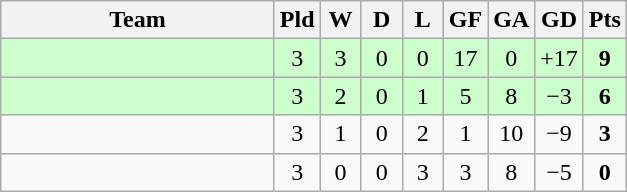<table class="wikitable" style="text-align:center;">
<tr>
<th width=175>Team</th>
<th width=20 abbr="Played">Pld</th>
<th width=20 abbr="Won">W</th>
<th width=20 abbr="Drawn">D</th>
<th width=20 abbr="Lost">L</th>
<th width=20 abbr="Goals for">GF</th>
<th width=20 abbr="Goals against">GA</th>
<th width=20 abbr="Goal difference">GD</th>
<th width=20 abbr="Points">Pts</th>
</tr>
<tr style="background:#ccffcc;">
<td align=left></td>
<td>3</td>
<td>3</td>
<td>0</td>
<td>0</td>
<td>17</td>
<td>0</td>
<td>+17</td>
<td><strong>9</strong></td>
</tr>
<tr style="background:#ccffcc;">
<td align=left></td>
<td>3</td>
<td>2</td>
<td>0</td>
<td>1</td>
<td>5</td>
<td>8</td>
<td>−3</td>
<td><strong>6</strong></td>
</tr>
<tr>
<td align=left></td>
<td>3</td>
<td>1</td>
<td>0</td>
<td>2</td>
<td>1</td>
<td>10</td>
<td>−9</td>
<td><strong>3</strong></td>
</tr>
<tr>
<td align=left></td>
<td>3</td>
<td>0</td>
<td>0</td>
<td>3</td>
<td>3</td>
<td>8</td>
<td>−5</td>
<td><strong>0</strong></td>
</tr>
</table>
